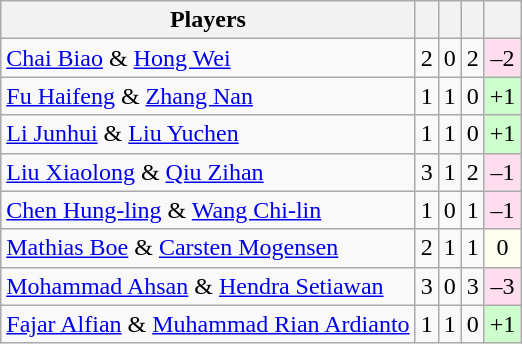<table class="sortable wikitable" style="text-align:center">
<tr>
<th>Players</th>
<th></th>
<th></th>
<th></th>
<th></th>
</tr>
<tr>
<td align="left"> <a href='#'>Chai Biao</a> & <a href='#'>Hong Wei</a></td>
<td>2</td>
<td>0</td>
<td>2</td>
<td bgcolor="#ffddee">–2</td>
</tr>
<tr>
<td align="left"> <a href='#'>Fu Haifeng</a> & <a href='#'>Zhang Nan</a></td>
<td>1</td>
<td>1</td>
<td>0</td>
<td bgcolor="#ccffcc">+1</td>
</tr>
<tr>
<td align="left"> <a href='#'>Li Junhui</a> & <a href='#'>Liu Yuchen</a></td>
<td>1</td>
<td>1</td>
<td>0</td>
<td bgcolor="#ccffcc">+1</td>
</tr>
<tr>
<td align="left"> <a href='#'>Liu Xiaolong</a> & <a href='#'>Qiu Zihan</a></td>
<td>3</td>
<td>1</td>
<td>2</td>
<td bgcolor="#ffddee">–1</td>
</tr>
<tr>
<td align="left"> <a href='#'>Chen Hung-ling</a> & <a href='#'>Wang Chi-lin</a></td>
<td>1</td>
<td>0</td>
<td>1</td>
<td bgcolor="#ffddee">–1</td>
</tr>
<tr>
<td align="left"> <a href='#'>Mathias Boe</a> & <a href='#'>Carsten Mogensen</a></td>
<td>2</td>
<td>1</td>
<td>1</td>
<td bgcolor="#fffff0">0</td>
</tr>
<tr>
<td align="left"> <a href='#'>Mohammad Ahsan</a> & <a href='#'>Hendra Setiawan</a></td>
<td>3</td>
<td>0</td>
<td>3</td>
<td bgcolor="#ffddee">–3</td>
</tr>
<tr>
<td align="left"> <a href='#'>Fajar Alfian</a> & <a href='#'>Muhammad Rian Ardianto</a></td>
<td>1</td>
<td>1</td>
<td>0</td>
<td bgcolor="#ccffcc">+1</td>
</tr>
</table>
